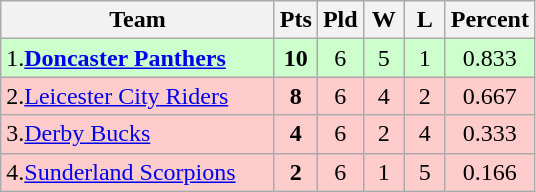<table class="wikitable" style="text-align: center;">
<tr>
<th width="175">Team</th>
<th width="20" abbr="Points">Pts</th>
<th width="20" abbr="Played">Pld</th>
<th width="20" abbr="Won">W</th>
<th width="20" abbr="Lost">L</th>
<th width="20" abbr="Percentage">Percent</th>
</tr>
<tr style="background: #ccffcc;">
<td style="text-align:left;">1.<strong><a href='#'>Doncaster Panthers</a></strong></td>
<td><strong>10</strong></td>
<td>6</td>
<td>5</td>
<td>1</td>
<td>0.833</td>
</tr>
<tr style="background: #ffcccc;">
<td style="text-align:left;">2.<a href='#'>Leicester City Riders</a></td>
<td><strong>8</strong></td>
<td>6</td>
<td>4</td>
<td>2</td>
<td>0.667</td>
</tr>
<tr style="background: #ffcccc;">
<td style="text-align:left;">3.<a href='#'>Derby Bucks</a></td>
<td><strong>4</strong></td>
<td>6</td>
<td>2</td>
<td>4</td>
<td>0.333</td>
</tr>
<tr style="background: #ffcccc;">
<td style="text-align:left;">4.<a href='#'>Sunderland Scorpions</a></td>
<td><strong>2</strong></td>
<td>6</td>
<td>1</td>
<td>5</td>
<td>0.166</td>
</tr>
</table>
